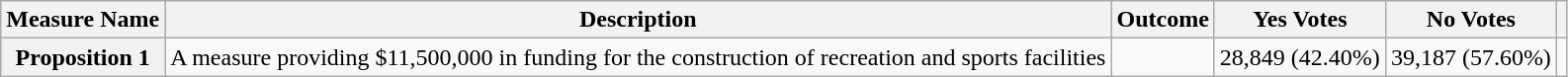<table class="wikitable sortable plainrowheaders">
<tr>
<th scope=col>Measure Name</th>
<th scope=col>Description</th>
<th scope=col>Outcome</th>
<th scope=col>Yes Votes</th>
<th scope=col>No Votes</th>
<th scope=col></th>
</tr>
<tr>
<th scope=row>Proposition 1</th>
<td>A measure providing $11,500,000 in funding for the construction of recreation and sports facilities</td>
<td></td>
<td>28,849 (42.40%)</td>
<td>39,187 (57.60%)</td>
<td></td>
</tr>
</table>
